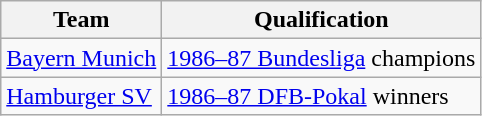<table class="wikitable">
<tr>
<th>Team</th>
<th>Qualification</th>
</tr>
<tr>
<td><a href='#'>Bayern Munich</a></td>
<td><a href='#'>1986–87 Bundesliga</a> champions</td>
</tr>
<tr>
<td><a href='#'>Hamburger SV</a></td>
<td><a href='#'>1986–87 DFB-Pokal</a> winners</td>
</tr>
</table>
